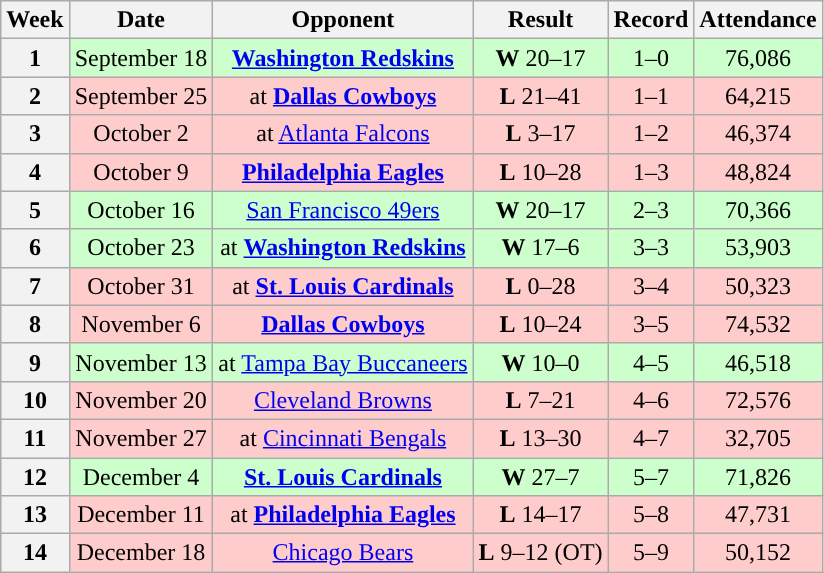<table class="wikitable" style="text-align:center">
<tr>
<th>Week</th>
<th>Date</th>
<th>Opponent</th>
<th>Result</th>
<th>Record</th>
<th>Attendance</th>
</tr>
<tr style="background:#cfc">
<th>1</th>
<td>September 18</td>
<td><strong><a href='#'>Washington Redskins</a></strong></td>
<td><strong>W</strong> 20–17</td>
<td>1–0</td>
<td>76,086</td>
</tr>
<tr style="background:#fcc">
<th>2</th>
<td>September 25</td>
<td>at <strong><a href='#'>Dallas Cowboys</a></strong></td>
<td><strong>L</strong> 21–41</td>
<td>1–1</td>
<td>64,215</td>
</tr>
<tr style="background:#fcc">
<th>3</th>
<td>October 2</td>
<td>at <a href='#'>Atlanta Falcons</a></td>
<td><strong>L</strong> 3–17</td>
<td>1–2</td>
<td>46,374</td>
</tr>
<tr style="background:#fcc">
<th>4</th>
<td>October 9</td>
<td><strong><a href='#'>Philadelphia Eagles</a></strong></td>
<td><strong>L</strong> 10–28</td>
<td>1–3</td>
<td>48,824</td>
</tr>
<tr style="background:#cfc">
<th>5</th>
<td>October 16</td>
<td><a href='#'>San Francisco 49ers</a></td>
<td><strong>W</strong> 20–17</td>
<td>2–3</td>
<td>70,366</td>
</tr>
<tr style="background:#cfc">
<th>6</th>
<td>October 23</td>
<td>at <strong><a href='#'>Washington Redskins</a></strong></td>
<td><strong>W</strong> 17–6</td>
<td>3–3</td>
<td>53,903</td>
</tr>
<tr style="background:#fcc">
<th>7</th>
<td>October 31</td>
<td>at <strong><a href='#'>St. Louis Cardinals</a></strong></td>
<td><strong>L</strong> 0–28</td>
<td>3–4</td>
<td>50,323</td>
</tr>
<tr style="background:#fcc">
<th>8</th>
<td>November 6</td>
<td><strong><a href='#'>Dallas Cowboys</a></strong></td>
<td><strong>L</strong> 10–24</td>
<td>3–5</td>
<td>74,532</td>
</tr>
<tr style="background:#cfc">
<th>9</th>
<td>November 13</td>
<td>at <a href='#'>Tampa Bay Buccaneers</a></td>
<td><strong>W</strong> 10–0</td>
<td>4–5</td>
<td>46,518</td>
</tr>
<tr style="background:#fcc">
<th>10</th>
<td>November 20</td>
<td><a href='#'>Cleveland Browns</a></td>
<td><strong>L</strong> 7–21</td>
<td>4–6</td>
<td>72,576</td>
</tr>
<tr style="background:#fcc">
<th>11</th>
<td>November 27</td>
<td>at <a href='#'>Cincinnati Bengals</a></td>
<td><strong>L</strong> 13–30</td>
<td>4–7</td>
<td>32,705</td>
</tr>
<tr style="background:#cfc">
<th>12</th>
<td>December 4</td>
<td><strong><a href='#'>St. Louis Cardinals</a></strong></td>
<td><strong>W</strong> 27–7</td>
<td>5–7</td>
<td>71,826</td>
</tr>
<tr style="background:#fcc">
<th>13</th>
<td>December 11</td>
<td>at <strong><a href='#'>Philadelphia Eagles</a></strong></td>
<td><strong>L</strong> 14–17</td>
<td>5–8</td>
<td>47,731</td>
</tr>
<tr style="background:#fcc">
<th>14</th>
<td>December 18</td>
<td><a href='#'>Chicago Bears</a></td>
<td><strong>L</strong> 9–12 (OT)</td>
<td>5–9</td>
<td>50,152</td>
</tr>
</table>
